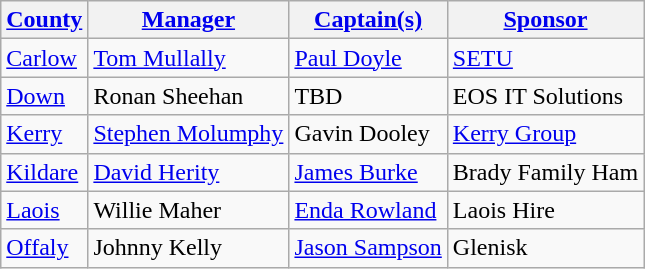<table class="wikitable">
<tr>
<th><a href='#'>County</a></th>
<th><a href='#'>Manager</a></th>
<th><a href='#'>Captain(s)</a></th>
<th><a href='#'>Sponsor</a></th>
</tr>
<tr>
<td> <a href='#'>Carlow</a></td>
<td><a href='#'>Tom Mullally</a></td>
<td><a href='#'>Paul Doyle</a></td>
<td><a href='#'>SETU</a></td>
</tr>
<tr>
<td> <a href='#'>Down</a></td>
<td>Ronan Sheehan</td>
<td>TBD</td>
<td>EOS IT Solutions</td>
</tr>
<tr>
<td> <a href='#'>Kerry</a></td>
<td><a href='#'>Stephen Molumphy</a></td>
<td>Gavin Dooley</td>
<td><a href='#'>Kerry Group</a></td>
</tr>
<tr>
<td> <a href='#'>Kildare</a></td>
<td><a href='#'>David Herity</a></td>
<td><a href='#'>James Burke</a></td>
<td>Brady Family Ham</td>
</tr>
<tr>
<td> <a href='#'>Laois</a></td>
<td>Willie Maher</td>
<td><a href='#'>Enda Rowland</a></td>
<td>Laois Hire</td>
</tr>
<tr>
<td> <a href='#'>Offaly</a></td>
<td>Johnny Kelly</td>
<td><a href='#'>Jason Sampson</a></td>
<td>Glenisk</td>
</tr>
</table>
